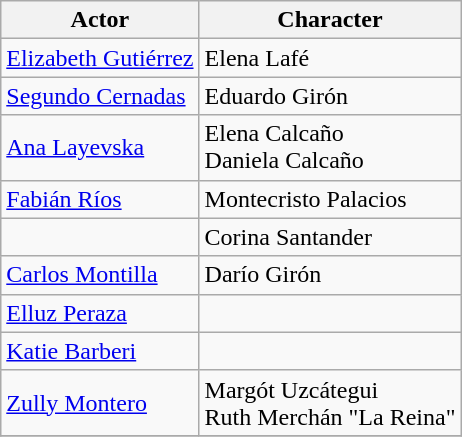<table class="wikitable">
<tr>
<th>Actor</th>
<th>Character</th>
</tr>
<tr>
<td><a href='#'>Elizabeth Gutiérrez</a></td>
<td>Elena Lafé</td>
</tr>
<tr>
<td><a href='#'>Segundo Cernadas</a></td>
<td>Eduardo Girón</td>
</tr>
<tr>
<td><a href='#'>Ana Layevska</a></td>
<td>Elena Calcaño <br> Daniela Calcaño</td>
</tr>
<tr>
<td><a href='#'>Fabián Ríos</a></td>
<td>Montecristo Palacios</td>
</tr>
<tr>
<td></td>
<td>Corina Santander</td>
</tr>
<tr>
<td><a href='#'>Carlos Montilla</a></td>
<td>Darío Girón</td>
</tr>
<tr>
<td><a href='#'>Elluz Peraza</a></td>
<td></td>
</tr>
<tr>
<td><a href='#'>Katie Barberi</a></td>
<td></td>
</tr>
<tr>
<td><a href='#'>Zully Montero</a></td>
<td>Margót Uzcátegui <br>  Ruth Merchán "La Reina"</td>
</tr>
<tr>
</tr>
</table>
